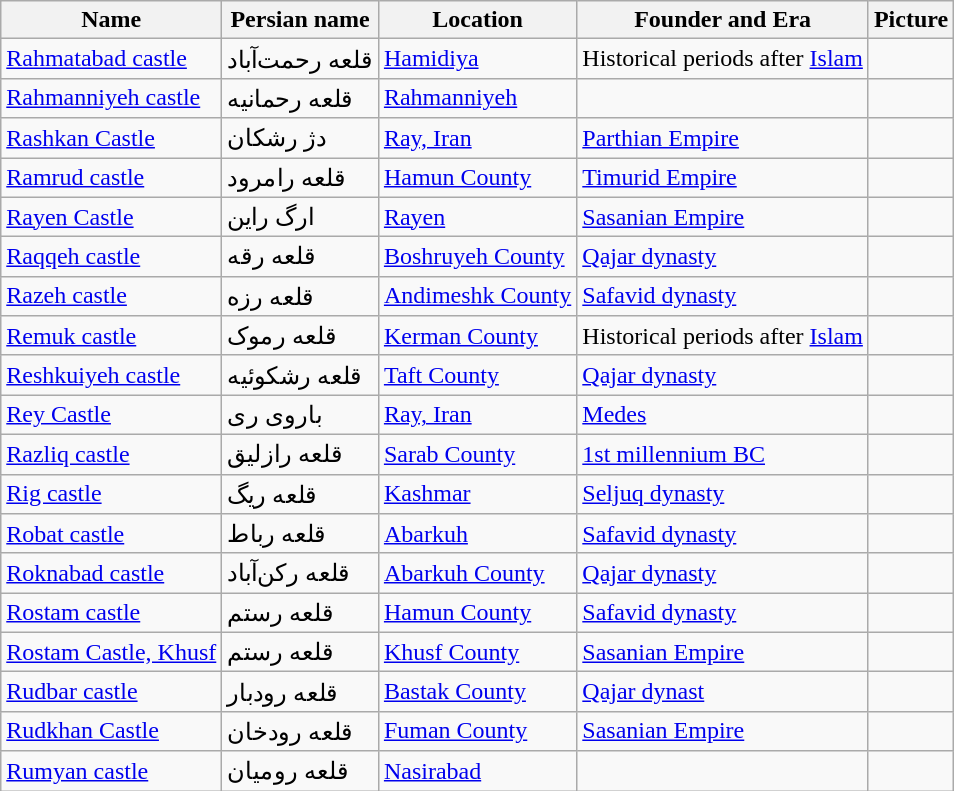<table class="wikitable">
<tr>
<th>Name</th>
<th>Persian name</th>
<th>Location</th>
<th>Founder and Era</th>
<th>Picture</th>
</tr>
<tr>
<td><a href='#'>Rahmatabad castle</a></td>
<td>قلعه رحمت‌آباد</td>
<td><a href='#'>Hamidiya</a></td>
<td>Historical periods after <a href='#'>Islam</a></td>
<td></td>
</tr>
<tr>
<td><a href='#'>Rahmanniyeh castle</a></td>
<td>قلعه رحمانیه</td>
<td><a href='#'>Rahmanniyeh</a></td>
<td></td>
<td align="center"></td>
</tr>
<tr>
<td><a href='#'>Rashkan Castle</a></td>
<td>دژ رشکان</td>
<td><a href='#'>Ray, Iran</a></td>
<td><a href='#'>Parthian Empire</a></td>
<td align="center"></td>
</tr>
<tr>
<td><a href='#'>Ramrud castle</a></td>
<td>قلعه رامرود</td>
<td><a href='#'>Hamun County</a></td>
<td><a href='#'>Timurid Empire</a></td>
<td></td>
</tr>
<tr>
<td><a href='#'>Rayen Castle</a></td>
<td>ارگ راین</td>
<td><a href='#'>Rayen</a></td>
<td><a href='#'>Sasanian Empire</a></td>
<td align="center"></td>
</tr>
<tr>
<td><a href='#'>Raqqeh castle</a></td>
<td>قلعه رقه</td>
<td><a href='#'>Boshruyeh County</a></td>
<td><a href='#'>Qajar dynasty</a></td>
<td align="center"></td>
</tr>
<tr>
<td><a href='#'>Razeh castle</a></td>
<td>قلعه رزه</td>
<td><a href='#'>Andimeshk County</a></td>
<td><a href='#'>Safavid dynasty</a></td>
<td></td>
</tr>
<tr>
<td><a href='#'>Remuk castle</a></td>
<td>قلعه رموک</td>
<td><a href='#'>Kerman County</a></td>
<td>Historical periods after <a href='#'>Islam</a></td>
<td></td>
</tr>
<tr>
<td><a href='#'>Reshkuiyeh castle</a></td>
<td>قلعه رشکوئیه</td>
<td><a href='#'>Taft County</a></td>
<td><a href='#'>Qajar dynasty</a></td>
<td align="center"></td>
</tr>
<tr>
<td><a href='#'>Rey Castle</a></td>
<td>باروی ری</td>
<td><a href='#'>Ray, Iran</a></td>
<td><a href='#'>Medes</a></td>
<td align="center"></td>
</tr>
<tr>
<td><a href='#'>Razliq castle</a></td>
<td>قلعه رازلیق</td>
<td><a href='#'>Sarab County</a></td>
<td><a href='#'>1st millennium BC</a></td>
<td></td>
</tr>
<tr>
<td><a href='#'>Rig castle</a></td>
<td>قلعه ریگ</td>
<td><a href='#'>Kashmar</a></td>
<td><a href='#'>Seljuq dynasty</a></td>
<td align="center"></td>
</tr>
<tr>
<td><a href='#'>Robat castle</a></td>
<td>قلعه رباط</td>
<td><a href='#'>Abarkuh</a></td>
<td><a href='#'>Safavid dynasty</a></td>
<td align="center"></td>
</tr>
<tr>
<td><a href='#'>Roknabad castle</a></td>
<td>قلعه رکن‌آباد</td>
<td><a href='#'>Abarkuh County</a></td>
<td><a href='#'>Qajar dynasty</a></td>
<td></td>
</tr>
<tr>
<td><a href='#'>Rostam castle</a></td>
<td>قلعه رستم</td>
<td><a href='#'>Hamun County</a></td>
<td><a href='#'>Safavid dynasty</a></td>
<td align="center"></td>
</tr>
<tr>
<td><a href='#'>Rostam Castle, Khusf</a></td>
<td>قلعه رستم</td>
<td><a href='#'>Khusf County</a></td>
<td><a href='#'>Sasanian Empire</a></td>
<td></td>
</tr>
<tr>
<td><a href='#'>Rudbar castle</a></td>
<td>قلعه رودبار</td>
<td><a href='#'>Bastak County</a></td>
<td><a href='#'>Qajar dynast</a></td>
<td></td>
</tr>
<tr>
<td><a href='#'>Rudkhan Castle</a></td>
<td>قلعه رودخان</td>
<td><a href='#'>Fuman County</a></td>
<td><a href='#'>Sasanian Empire</a></td>
<td align="center"></td>
</tr>
<tr>
<td><a href='#'>Rumyan castle</a></td>
<td>قلعه رومیان</td>
<td><a href='#'>Nasirabad</a></td>
<td></td>
<td align="center"></td>
</tr>
</table>
